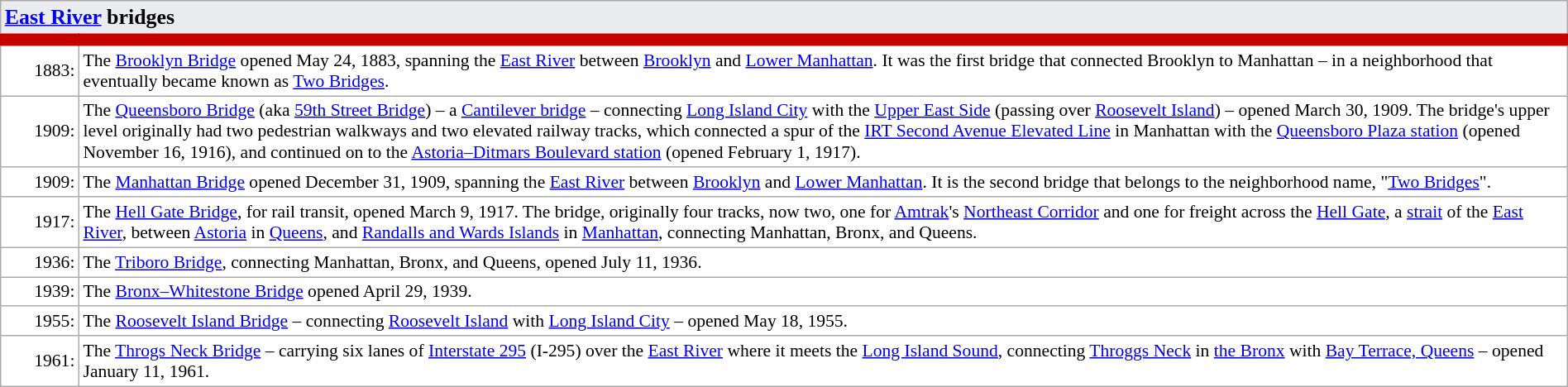<table class="wikitable sortable collapsible static-row-numbers"; cellpadding="1" style="color: black; background-color: #FFFFFF; font-size: 90%; width:100%">
<tr class="static-row-header" style="text-align:center;vertical-align:bottom;">
<th style="text-align:left; background:#eaecf0; border-style: solid; border-width: 0px 0px 0px 0px" colspan=2><big><strong><a href='#'>East River</a> bridges</strong></big></th>
</tr>
<tr style="border-style: solid; border-color: #c60001; border-width: 10px 0px 0px 0px;">
<td width="5%" style="text-align:right">1883:</td>
<td width="95%" style="text-align:left; border: 1px darkgray; border-style: none none solid none;">The <a href='#'>Brooklyn Bridge</a> opened May 24, 1883, spanning the <a href='#'>East River</a> between <a href='#'>Brooklyn</a> and <a href='#'>Lower Manhattan</a>. It was the first bridge that connected Brooklyn to Manhattan – in a neighborhood that eventually became known as <a href='#'>Two Bridges</a>.</td>
</tr>
<tr>
<td width="5%" style="text-align:right">1909:</td>
<td width="95%" style="text-align:left; border: 1px darkgray; border-style: none none solid none;">The <a href='#'>Queensboro Bridge</a> (aka <a href='#'>59th Street Bridge</a>) – a <a href='#'>Cantilever bridge</a> – connecting <a href='#'>Long Island City</a> with the <a href='#'>Upper East Side</a> (passing over <a href='#'>Roosevelt Island</a>) – opened March 30, 1909. The bridge's upper level originally had two pedestrian walkways and two elevated railway tracks, which connected a spur of the <a href='#'>IRT Second Avenue Elevated Line</a> in Manhattan with the <a href='#'>Queensboro Plaza station</a> (opened November 16, 1916), and continued on to the <a href='#'>Astoria–Ditmars Boulevard station</a> (opened February 1, 1917).</td>
</tr>
<tr>
<td width="5%" style="text-align:right">1909:</td>
<td width="95%" style="text-align:left; border: 1px darkgray; border-style: none none solid none;">The <a href='#'>Manhattan Bridge</a> opened December 31, 1909, spanning the <a href='#'>East River</a> between <a href='#'>Brooklyn</a> and <a href='#'>Lower Manhattan</a>. It is the second bridge that belongs to the neighborhood name, "<a href='#'>Two Bridges</a>".</td>
</tr>
<tr>
<td width="5%" style="text-align:right">1917:</td>
<td width="95%" style="text-align:left; border: 1px darkgray; border-style: none none solid none;">The <a href='#'>Hell Gate Bridge</a>, for rail transit, opened March 9, 1917. The bridge, originally four tracks, now two, one for <a href='#'>Amtrak</a>'s <a href='#'>Northeast Corridor</a> and one for freight across the <a href='#'>Hell Gate</a>, a <a href='#'>strait</a> of the <a href='#'>East River</a>, between <a href='#'>Astoria</a> in <a href='#'>Queens</a>, and <a href='#'>Randalls and Wards Islands</a> in <a href='#'>Manhattan</a>, connecting Manhattan, Bronx, and Queens.</td>
</tr>
<tr>
<td width="5%" style="text-align:right">1936:</td>
<td width="95%" style="text-align:left; border: 1px darkgray; border-style: none none solid none;">The <a href='#'>Triboro Bridge</a>, connecting Manhattan, Bronx, and Queens, opened July 11, 1936.</td>
</tr>
<tr>
<td width="5%" style="text-align:right">1939:</td>
<td width="95%" style="text-align:left; border: 1px darkgray; border-style: none none solid none;">The <a href='#'>Bronx–Whitestone Bridge</a> opened April 29, 1939.</td>
</tr>
<tr>
<td width="5%" style="text-align:right">1955:</td>
<td width="95%" style="text-align:left; border: 1px darkgray; border-style: none none solid none;">The <a href='#'>Roosevelt Island Bridge</a> – connecting <a href='#'>Roosevelt Island</a> with <a href='#'>Long Island City</a> – opened May 18, 1955.</td>
</tr>
<tr>
<td width="5%" style="text-align:right">1961:</td>
<td width="95%" style="text-align:left; border: 1px darkgray; border-style: none none solid none;">The <a href='#'>Throgs Neck Bridge</a> – carrying six lanes of <a href='#'>Interstate 295</a> (I-295) over the <a href='#'>East River</a> where it meets the <a href='#'>Long Island Sound</a>, connecting <a href='#'>Throggs Neck</a> in <a href='#'>the Bronx</a> with <a href='#'>Bay Terrace, Queens</a> – opened January 11, 1961.</td>
</tr>
</table>
